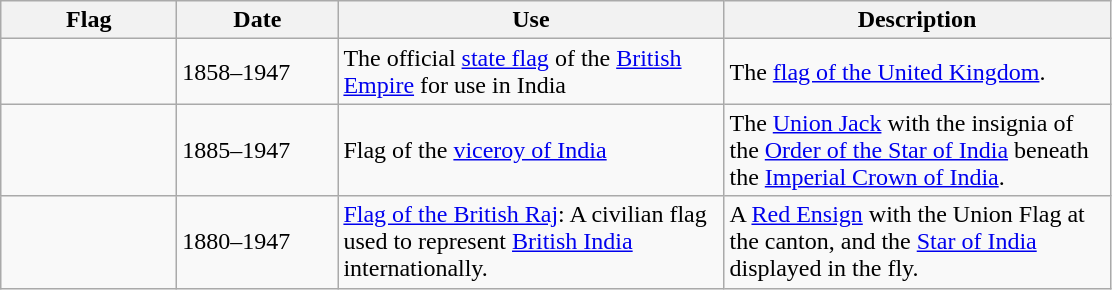<table class="wikitable sortable">
<tr>
<th style="width:110px;">Flag</th>
<th style="width:100px;">Date</th>
<th style="width:250px;">Use</th>
<th style="width:250px;">Description</th>
</tr>
<tr>
<td></td>
<td>1858–1947</td>
<td>The official <a href='#'>state flag</a> of the <a href='#'>British Empire</a> for use in India</td>
<td>The <a href='#'>flag of the United Kingdom</a>.</td>
</tr>
<tr>
<td></td>
<td>1885–1947</td>
<td>Flag of the <a href='#'>viceroy of India</a></td>
<td>The <a href='#'>Union Jack</a> with the insignia of the <a href='#'>Order of the Star of India</a> beneath the <a href='#'>Imperial Crown of India</a>.</td>
</tr>
<tr>
<td></td>
<td>1880–1947</td>
<td><a href='#'>Flag of the British Raj</a>: A civilian flag used to represent <a href='#'>British India</a> internationally.</td>
<td>A <a href='#'>Red Ensign</a> with the Union Flag at the canton, and the <a href='#'>Star of India</a> displayed in the fly.</td>
</tr>
</table>
